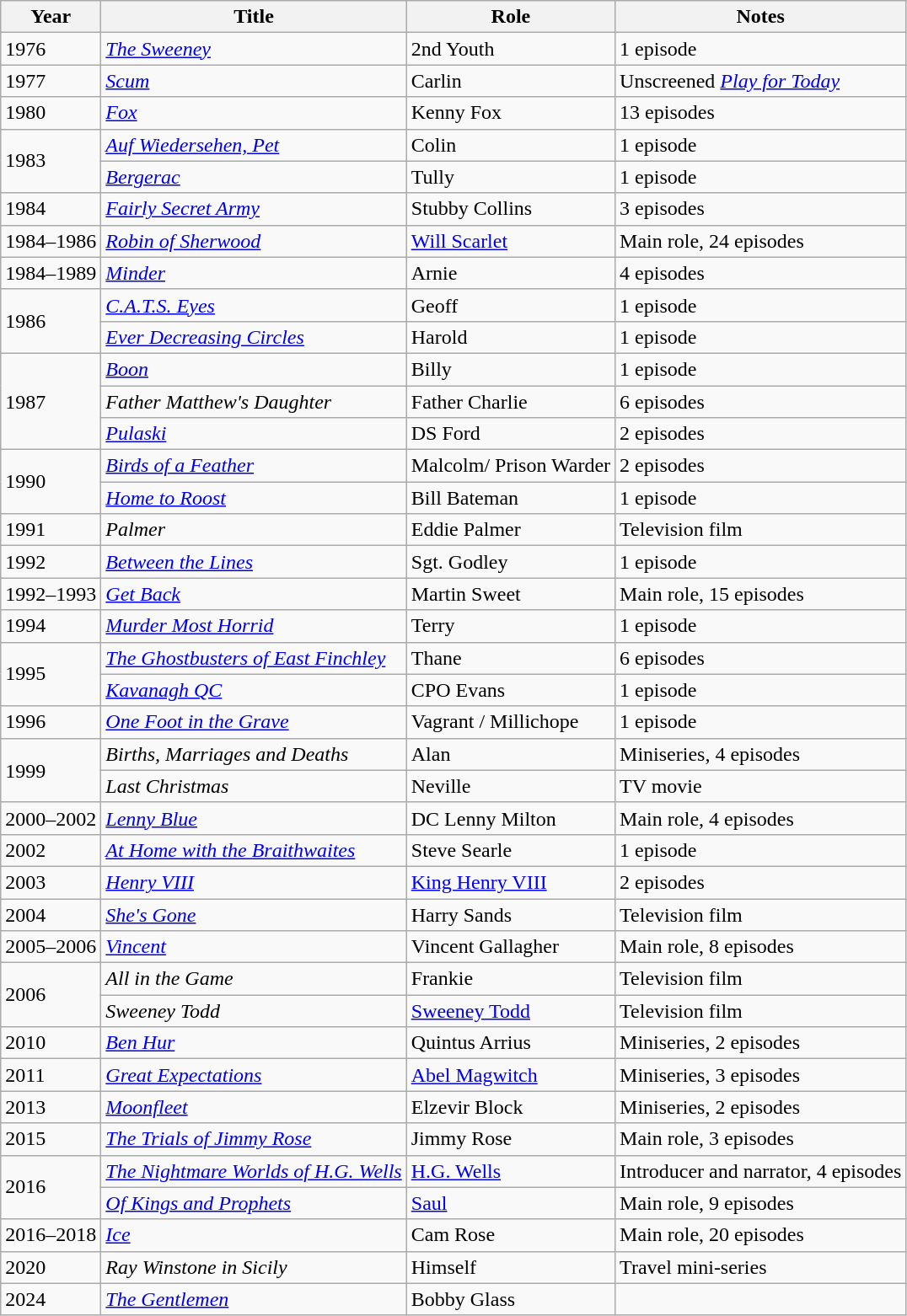<table class="wikitable sortable">
<tr>
<th>Year</th>
<th>Title</th>
<th>Role</th>
<th class="unsortable">Notes</th>
</tr>
<tr>
<td>1976</td>
<td><em><a href='#'>The Sweeney</a></em></td>
<td>2nd Youth</td>
<td>1 episode</td>
</tr>
<tr>
<td>1977</td>
<td><em><a href='#'>Scum</a></em></td>
<td>Carlin</td>
<td>Unscreened <em><a href='#'>Play for Today</a></em></td>
</tr>
<tr>
<td>1980</td>
<td><em><a href='#'>Fox</a></em></td>
<td>Kenny Fox</td>
<td>13 episodes</td>
</tr>
<tr>
<td rowspan="2">1983</td>
<td><em><a href='#'>Auf Wiedersehen, Pet</a></em></td>
<td>Colin</td>
<td>1 episode</td>
</tr>
<tr>
<td><em><a href='#'>Bergerac</a></em></td>
<td>Tully</td>
<td>1 episode</td>
</tr>
<tr>
<td>1984</td>
<td><em><a href='#'>Fairly Secret Army</a></em></td>
<td>Stubby Collins</td>
<td>3 episodes</td>
</tr>
<tr>
<td>1984–1986</td>
<td><em><a href='#'>Robin of Sherwood</a></em></td>
<td><a href='#'>Will Scarlet</a></td>
<td>Main role, 24 episodes</td>
</tr>
<tr>
<td>1984–1989</td>
<td><em><a href='#'>Minder</a></em></td>
<td>Arnie</td>
<td>4 episodes</td>
</tr>
<tr>
<td rowspan="2">1986</td>
<td><em><a href='#'>C.A.T.S. Eyes</a></em></td>
<td>Geoff</td>
<td>1 episode</td>
</tr>
<tr>
<td><em><a href='#'>Ever Decreasing Circles</a></em></td>
<td>Harold</td>
<td>1 episode</td>
</tr>
<tr>
<td rowspan="3">1987</td>
<td><em><a href='#'>Boon</a></em></td>
<td>Billy</td>
<td>1 episode</td>
</tr>
<tr>
<td><em>Father Matthew's Daughter</em></td>
<td>Father Charlie</td>
<td>6 episodes</td>
</tr>
<tr>
<td><em><a href='#'>Pulaski</a></em></td>
<td>DS Ford</td>
<td>2 episodes</td>
</tr>
<tr>
<td rowspan="2">1990</td>
<td><em><a href='#'>Birds of a Feather</a></em></td>
<td>Malcolm/ Prison Warder</td>
<td>2 episodes</td>
</tr>
<tr>
<td><em><a href='#'>Home to Roost</a></em></td>
<td>Bill Bateman</td>
<td>1 episode</td>
</tr>
<tr>
<td>1991</td>
<td><em>Palmer</em></td>
<td>Eddie Palmer</td>
<td>Television film</td>
</tr>
<tr>
<td>1992</td>
<td><em><a href='#'>Between the Lines</a></em></td>
<td>Sgt. Godley</td>
<td>1 episode</td>
</tr>
<tr>
<td>1992–1993</td>
<td><em><a href='#'>Get Back</a></em></td>
<td>Martin Sweet</td>
<td>Main role, 15 episodes</td>
</tr>
<tr>
<td>1994</td>
<td><em><a href='#'>Murder Most Horrid</a></em></td>
<td>Terry</td>
<td>1 episode</td>
</tr>
<tr>
<td rowspan="2">1995</td>
<td><em><a href='#'>The Ghostbusters of East Finchley</a></em></td>
<td>Thane</td>
<td>6 episodes</td>
</tr>
<tr>
<td><em><a href='#'>Kavanagh QC</a></em></td>
<td>CPO Evans</td>
<td>1 episode</td>
</tr>
<tr>
<td>1996</td>
<td><em><a href='#'>One Foot in the Grave</a></em></td>
<td>Vagrant / Millichope</td>
<td>1 episode</td>
</tr>
<tr>
<td rowspan="2">1999</td>
<td><em>Births, Marriages and Deaths</em></td>
<td>Alan</td>
<td>Miniseries, 4 episodes</td>
</tr>
<tr>
<td><em>Last Christmas</em></td>
<td>Neville</td>
<td>TV movie</td>
</tr>
<tr>
<td>2000–2002</td>
<td><em><a href='#'>Lenny Blue</a></em></td>
<td>DC Lenny Milton</td>
<td>Main role, 4 episodes</td>
</tr>
<tr>
<td>2002</td>
<td><em><a href='#'>At Home with the Braithwaites</a></em></td>
<td>Steve Searle</td>
<td>1 episode</td>
</tr>
<tr>
<td>2003</td>
<td><em><a href='#'>Henry VIII</a></em></td>
<td><a href='#'>King Henry VIII</a></td>
<td>2 episodes</td>
</tr>
<tr>
<td>2004</td>
<td><em><a href='#'>She's Gone</a></em></td>
<td>Harry Sands</td>
<td>Television film</td>
</tr>
<tr>
<td>2005–2006</td>
<td><em><a href='#'>Vincent</a></em></td>
<td>Vincent Gallagher</td>
<td>Main role, 8 episodes</td>
</tr>
<tr>
<td rowspan=2>2006</td>
<td><em>All in the Game</em></td>
<td>Frankie</td>
<td>Television film</td>
</tr>
<tr>
<td><em>Sweeney Todd</em></td>
<td><a href='#'>Sweeney Todd</a></td>
<td>Television film</td>
</tr>
<tr>
<td>2010</td>
<td><em><a href='#'>Ben Hur</a></em></td>
<td>Quintus Arrius</td>
<td>Miniseries, 2 episodes</td>
</tr>
<tr>
<td>2011</td>
<td><em><a href='#'>Great Expectations</a></em></td>
<td><a href='#'>Abel Magwitch</a></td>
<td>Miniseries, 3 episodes</td>
</tr>
<tr>
<td>2013</td>
<td><em><a href='#'>Moonfleet</a></em></td>
<td>Elzevir Block</td>
<td>Miniseries, 2 episodes</td>
</tr>
<tr>
<td>2015</td>
<td><em><a href='#'>The Trials of Jimmy Rose</a></em></td>
<td>Jimmy Rose</td>
<td>Main role, 3 episodes</td>
</tr>
<tr>
<td rowspan="2">2016</td>
<td><em><a href='#'>The Nightmare Worlds of H.G. Wells</a></em></td>
<td><a href='#'>H.G. Wells</a></td>
<td>Introducer and narrator, 4 episodes</td>
</tr>
<tr>
<td><em><a href='#'>Of Kings and Prophets</a></em></td>
<td><a href='#'>Saul</a></td>
<td>Main role, 9 episodes</td>
</tr>
<tr>
<td>2016–2018</td>
<td><em><a href='#'>Ice</a></em></td>
<td>Cam Rose</td>
<td>Main role, 20 episodes</td>
</tr>
<tr>
<td>2020</td>
<td><em>Ray Winstone in Sicily</em></td>
<td>Himself</td>
<td>Travel mini-series</td>
</tr>
<tr>
<td>2024</td>
<td><em><a href='#'>The Gentlemen</a></em></td>
<td>Bobby Glass</td>
<td></td>
</tr>
</table>
